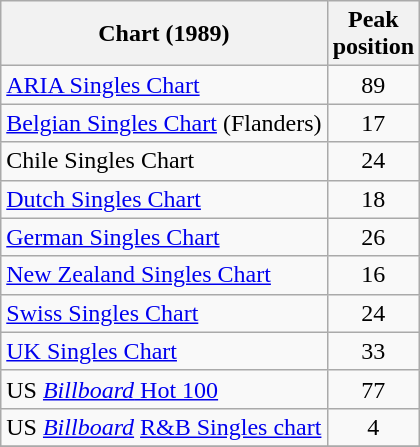<table class="wikitable sortable">
<tr>
<th align="left">Chart (1989)</th>
<th align="center">Peak<br>position</th>
</tr>
<tr>
<td align="left"><a href='#'>ARIA Singles Chart</a></td>
<td align="center">89</td>
</tr>
<tr>
<td align="left"><a href='#'>Belgian Singles Chart</a> (Flanders)</td>
<td align="center">17</td>
</tr>
<tr>
<td align="left">Chile Singles Chart</td>
<td align="center">24</td>
</tr>
<tr>
<td align="left"><a href='#'>Dutch Singles Chart</a></td>
<td align="center">18</td>
</tr>
<tr>
<td align="left"><a href='#'>German Singles Chart</a></td>
<td align="center">26</td>
</tr>
<tr>
<td align="left"><a href='#'>New Zealand Singles Chart</a></td>
<td align="center">16</td>
</tr>
<tr>
<td align="left"><a href='#'>Swiss Singles Chart</a></td>
<td align="center">24</td>
</tr>
<tr>
<td align="left"><a href='#'>UK Singles Chart</a></td>
<td align="center">33</td>
</tr>
<tr>
<td align="left">US <a href='#'><em>Billboard</em> Hot 100</a></td>
<td align="center">77</td>
</tr>
<tr>
<td align="left">US <em><a href='#'>Billboard</a></em> <a href='#'>R&B Singles chart</a></td>
<td align="center">4</td>
</tr>
<tr>
</tr>
</table>
